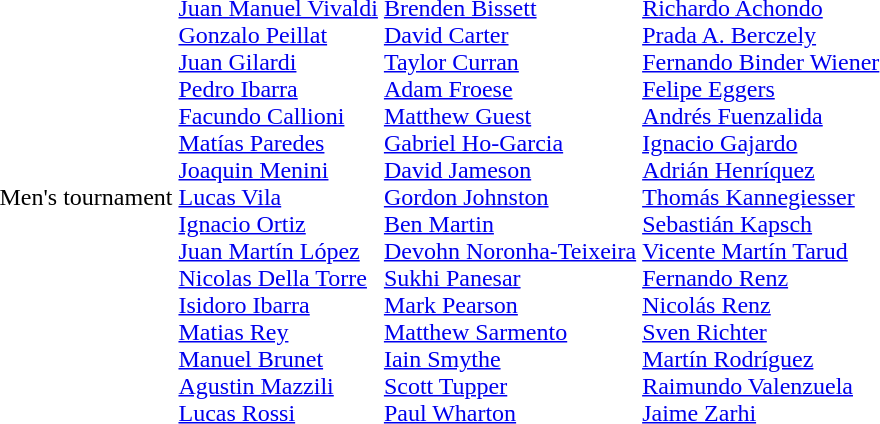<table>
<tr>
<td>Men's tournament</td>
<td><br><a href='#'>Juan Manuel Vivaldi</a><br><a href='#'>Gonzalo Peillat</a><br><a href='#'>Juan Gilardi</a><br><a href='#'>Pedro Ibarra</a><br><a href='#'>Facundo Callioni</a><br><a href='#'>Matías Paredes</a><br><a href='#'>Joaquin Menini</a><br><a href='#'>Lucas Vila</a><br><a href='#'>Ignacio Ortiz</a><br><a href='#'>Juan Martín López</a><br><a href='#'>Nicolas Della Torre</a><br><a href='#'>Isidoro Ibarra</a><br><a href='#'>Matias Rey</a><br><a href='#'>Manuel Brunet</a><br><a href='#'>Agustin Mazzili</a><br><a href='#'>Lucas Rossi</a></td>
<td><br><a href='#'>Brenden Bissett</a><br><a href='#'>David Carter</a><br><a href='#'>Taylor Curran</a><br><a href='#'>Adam Froese</a><br><a href='#'>Matthew Guest</a><br><a href='#'>Gabriel Ho-Garcia</a><br><a href='#'>David Jameson</a><br><a href='#'>Gordon Johnston</a><br><a href='#'>Ben Martin</a><br><a href='#'>Devohn Noronha-Teixeira</a><br><a href='#'>Sukhi Panesar</a><br><a href='#'>Mark Pearson</a><br><a href='#'>Matthew Sarmento</a><br><a href='#'>Iain Smythe</a><br><a href='#'>Scott Tupper</a><br><a href='#'>Paul Wharton</a></td>
<td><br><a href='#'>Richardo Achondo</a><br><a href='#'>Prada A. Berczely</a><br><a href='#'>Fernando Binder Wiener</a><br><a href='#'>Felipe Eggers</a><br><a href='#'>Andrés Fuenzalida</a><br><a href='#'>Ignacio Gajardo</a><br><a href='#'>Adrián Henríquez</a><br><a href='#'>Thomás Kannegiesser</a><br><a href='#'>Sebastián Kapsch</a><br><a href='#'>Vicente Martín Tarud</a><br><a href='#'>Fernando Renz</a><br><a href='#'>Nicolás Renz</a><br><a href='#'>Sven Richter</a><br><a href='#'>Martín Rodríguez</a><br><a href='#'>Raimundo Valenzuela</a><br><a href='#'>Jaime Zarhi</a></td>
</tr>
</table>
